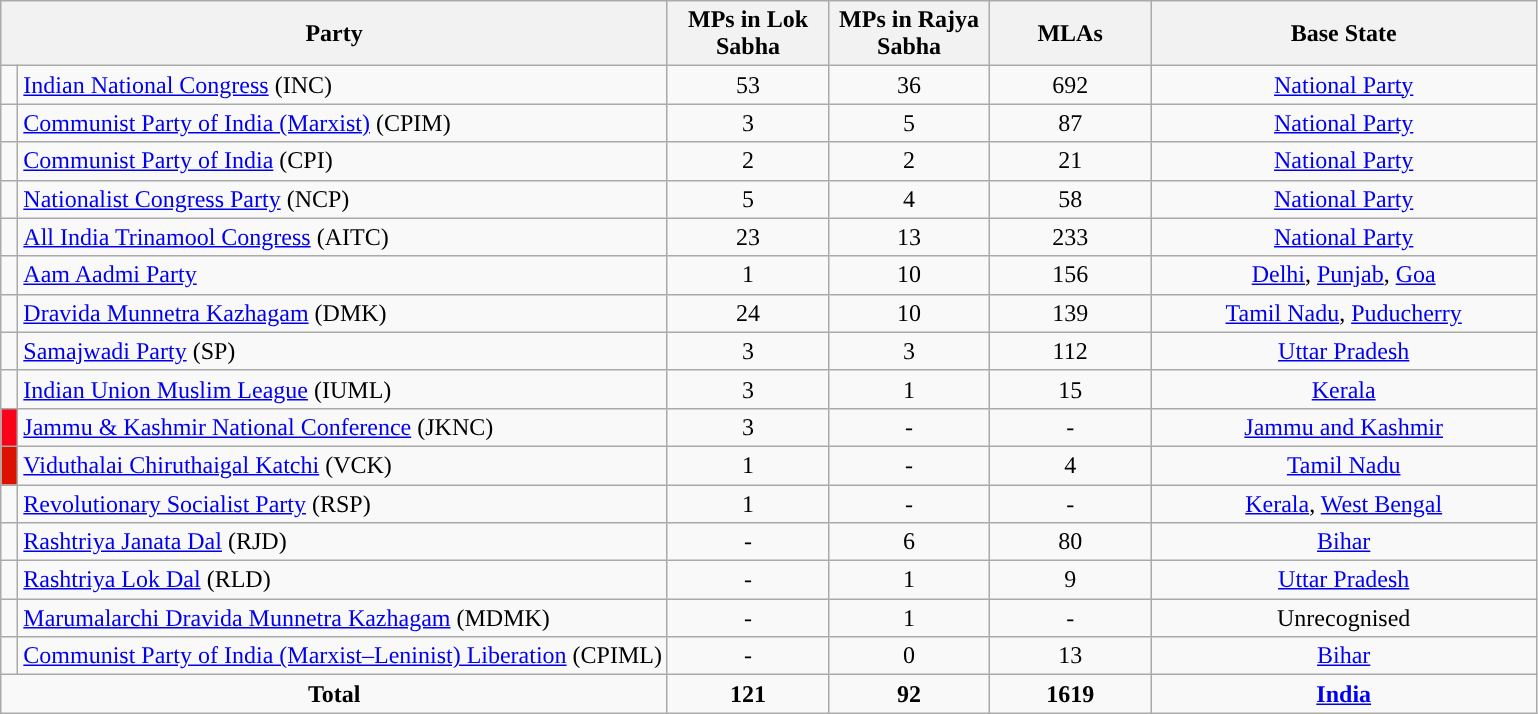<table class="wikitable sortable">
<tr>
<th colspan="2" style="width:30px;">Party</th>
<th style="width:100px;">MPs in Lok Sabha</th>
<th style="width:100px;">MPs in Rajya Sabha</th>
<th style="width:100px;">MLAs</th>
<th style="width:250px;">Base State</th>
</tr>
<tr>
<td width="4px" style="background-color: "></td>
<td><a href='#'>Indian National Congress</a> (INC)</td>
<td style="text-align: center;">53</td>
<td style="text-align: center;">36</td>
<td style="text-align: center;">692</td>
<td style="text-align: center;"><a href='#'>National Party</a></td>
</tr>
<tr>
<td width="4px" style="background-color: "></td>
<td><a href='#'>Communist Party of India (Marxist)</a> (CPIM)</td>
<td style="text-align: center;">3</td>
<td style="text-align: center;">5</td>
<td style="text-align: center;">87</td>
<td style="text-align: center;"><a href='#'>National Party</a></td>
</tr>
<tr>
<td width="4px" style="background-color: "></td>
<td><a href='#'>Communist Party of India</a> (CPI)</td>
<td style="text-align: center;">2</td>
<td style="text-align: center;">2</td>
<td style="text-align: center;">21</td>
<td style="text-align: center;"><a href='#'>National Party</a></td>
</tr>
<tr>
<td width="4px" style="background-color: "></td>
<td><a href='#'>Nationalist Congress Party</a> (NCP)</td>
<td style="text-align: center;">5</td>
<td style="text-align: center;">4</td>
<td style="text-align: center;">58</td>
<td style="text-align: center;"><a href='#'>National Party</a></td>
</tr>
<tr>
<td width="4px" style="background-color: "></td>
<td><a href='#'>All India Trinamool Congress</a> (AITC)</td>
<td style="text-align: center;">23</td>
<td style="text-align: center;">13</td>
<td style="text-align: center;">233</td>
<td style="text-align: center;"><a href='#'>National Party</a></td>
</tr>
<tr>
<td style="background:"></td>
<td><a href='#'>Aam Aadmi Party</a></td>
<td style="text-align: center;">1</td>
<td style="text-align: center;">10</td>
<td style="text-align: center;">156</td>
<td style="text-align: center;"><a href='#'>Delhi</a>, <a href='#'>Punjab</a>, <a href='#'>Goa</a></td>
</tr>
<tr>
<td width="4px" style="background-color: "></td>
<td><a href='#'>Dravida Munnetra Kazhagam</a> (DMK)</td>
<td style="text-align: center;">24</td>
<td style="text-align: center;">10</td>
<td style="text-align: center;">139</td>
<td style="text-align: center;"><a href='#'>Tamil Nadu</a>, <a href='#'>Puducherry</a></td>
</tr>
<tr>
<td width="4px" style="background-color: "></td>
<td><a href='#'>Samajwadi Party</a> (SP)</td>
<td style="text-align: center;">3</td>
<td style="text-align: center;">3</td>
<td style="text-align: center;">112</td>
<td style="text-align: center;"><a href='#'>Uttar Pradesh</a></td>
</tr>
<tr>
<td width="4px" style="background-color:"></td>
<td><a href='#'>Indian Union Muslim League</a> (IUML)</td>
<td style="text-align: center;">3</td>
<td style="text-align: center;">1</td>
<td style="text-align: center;">15</td>
<td style="text-align: center;"><a href='#'>Kerala</a></td>
</tr>
<tr>
<td width="4px" style="background-color:#fa0019"></td>
<td><a href='#'>Jammu & Kashmir National Conference</a> (JKNC)</td>
<td style="text-align: center;">3</td>
<td style="text-align: center;">-</td>
<td style="text-align: center;">-</td>
<td style="text-align: center;"><a href='#'>Jammu and Kashmir</a></td>
</tr>
<tr>
<td width="4px" style="background-color:#d10;"></td>
<td><a href='#'>Viduthalai Chiruthaigal Katchi</a> (VCK)</td>
<td style="text-align: center;">1</td>
<td style="text-align: center;">-</td>
<td style="text-align: center;">4</td>
<td style="text-align: center;"><a href='#'>Tamil Nadu</a></td>
</tr>
<tr>
<td width="4px" style="background-color:"></td>
<td><a href='#'>Revolutionary Socialist Party</a> (RSP)</td>
<td style="text-align: center;">1</td>
<td style="text-align: center;">-</td>
<td style="text-align: center;">-</td>
<td style="text-align: center;"><a href='#'>Kerala</a>, <a href='#'>West Bengal</a></td>
</tr>
<tr>
<td width="4px" style="background-color:"></td>
<td><a href='#'>Rashtriya Janata Dal</a> (RJD)</td>
<td style="text-align: center;">-</td>
<td style="text-align: center;">6</td>
<td style="text-align: center;">80</td>
<td style="text-align: center;"><a href='#'>Bihar</a></td>
</tr>
<tr>
<td width="4px" style="background-color:"></td>
<td><a href='#'>Rashtriya Lok Dal</a> (RLD)</td>
<td style="text-align: center;">-</td>
<td style="text-align: center;">1</td>
<td style="text-align: center;">9</td>
<td style="text-align: center;"><a href='#'>Uttar Pradesh</a></td>
</tr>
<tr>
<td width="4px" style="background-color:"></td>
<td><a href='#'>Marumalarchi Dravida Munnetra Kazhagam</a> (MDMK)</td>
<td style="text-align: center;">-</td>
<td style="text-align: center;">1</td>
<td style="text-align: center;">-</td>
<td style="text-align: center;">Unrecognised</td>
</tr>
<tr>
<td width="4px" style="background-color:"></td>
<td><a href='#'>Communist Party of India (Marxist–Leninist) Liberation</a> (CPIML)</td>
<td style="text-align: center;">-</td>
<td style="text-align: center;">0</td>
<td style="text-align: center;">13</td>
<td style="text-align: center;"><a href='#'>Bihar</a></td>
</tr>
<tr>
<td colspan="2" style="text-align: center;"><strong>Total</strong></td>
<td style="text-align: center;"><strong>121</strong></td>
<td style="text-align: center;"><strong>92</strong></td>
<td style="text-align: center;"><strong>1619</strong></td>
<td style="text-align: center;"><strong><a href='#'>India</a></strong></td>
</tr>
</table>
